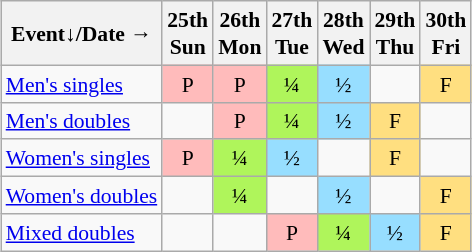<table class="wikitable" style="margin:0.5em auto; font-size:90%; line-height:1.25em; text-align:center;">
<tr>
<th>Event↓/Date →</th>
<th>25th<br>Sun</th>
<th>26th<br>Mon</th>
<th>27th<br>Tue</th>
<th>28th<br>Wed</th>
<th>29th<br>Thu</th>
<th>30th<br>Fri</th>
</tr>
<tr>
<td align="left"><a href='#'>Men's singles</a></td>
<td bgcolor="#FFBBBB">P</td>
<td bgcolor="#FFBBBB">P</td>
<td bgcolor="#AFF55B">¼</td>
<td bgcolor="#97DEFF">½</td>
<td></td>
<td bgcolor="#FFDF80">F</td>
</tr>
<tr>
<td align="left"><a href='#'>Men's doubles</a></td>
<td></td>
<td bgcolor="#FFBBBB">P</td>
<td bgcolor="#AFF55B">¼</td>
<td bgcolor="#97DEFF">½</td>
<td bgcolor="#FFDF80">F</td>
<td></td>
</tr>
<tr>
<td align="left"><a href='#'>Women's singles</a></td>
<td bgcolor="#FFBBBB">P</td>
<td bgcolor="#AFF55B">¼</td>
<td bgcolor="#97DEFF">½</td>
<td></td>
<td bgcolor="#FFDF80">F</td>
<td></td>
</tr>
<tr>
<td align="left"><a href='#'>Women's doubles</a></td>
<td></td>
<td bgcolor="#AFF55B">¼</td>
<td></td>
<td bgcolor="#97DEFF">½</td>
<td></td>
<td bgcolor="#FFDF80">F</td>
</tr>
<tr>
<td align="left"><a href='#'>Mixed doubles</a></td>
<td></td>
<td></td>
<td bgcolor="#FFBBBB">P</td>
<td bgcolor="#AFF55B">¼</td>
<td bgcolor="#97DEFF">½</td>
<td bgcolor="#FFDF80">F</td>
</tr>
</table>
